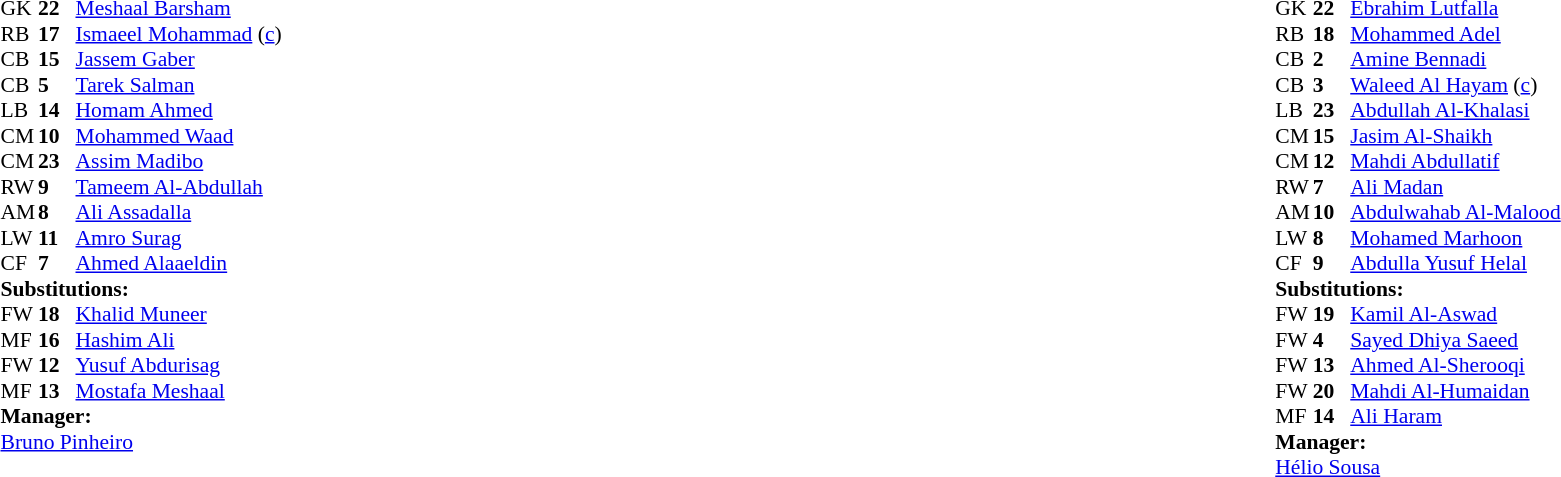<table width="100%">
<tr>
<td valign="top" width="40%"><br><table style="font-size:90%" cellspacing="0" cellpadding="0">
<tr>
<th width=25></th>
<th width=25></th>
</tr>
<tr>
<td>GK</td>
<td><strong>22</strong></td>
<td><a href='#'>Meshaal Barsham</a></td>
</tr>
<tr>
<td>RB</td>
<td><strong>17</strong></td>
<td><a href='#'>Ismaeel Mohammad</a> (<a href='#'>c</a>)</td>
</tr>
<tr>
<td>CB</td>
<td><strong>15</strong></td>
<td><a href='#'>Jassem Gaber</a></td>
</tr>
<tr>
<td>CB</td>
<td><strong>5</strong></td>
<td><a href='#'>Tarek Salman</a></td>
</tr>
<tr>
<td>LB</td>
<td><strong>14</strong></td>
<td><a href='#'>Homam Ahmed</a></td>
</tr>
<tr>
<td>CM</td>
<td><strong>10</strong></td>
<td><a href='#'>Mohammed Waad</a></td>
<td></td>
</tr>
<tr>
<td>CM</td>
<td><strong>23</strong></td>
<td><a href='#'>Assim Madibo</a></td>
</tr>
<tr>
<td>RW</td>
<td><strong>9</strong></td>
<td><a href='#'>Tameem Al-Abdullah</a></td>
<td></td>
<td></td>
</tr>
<tr>
<td>AM</td>
<td><strong>8</strong></td>
<td><a href='#'>Ali Assadalla</a></td>
<td></td>
<td></td>
</tr>
<tr>
<td>LW</td>
<td><strong>11</strong></td>
<td><a href='#'>Amro Surag</a></td>
<td></td>
<td></td>
</tr>
<tr>
<td>CF</td>
<td><strong>7</strong></td>
<td><a href='#'>Ahmed Alaaeldin</a></td>
<td></td>
<td></td>
</tr>
<tr>
<td colspan=3><strong>Substitutions:</strong></td>
</tr>
<tr>
<td>FW</td>
<td><strong>18</strong></td>
<td><a href='#'>Khalid Muneer</a></td>
<td></td>
<td></td>
</tr>
<tr>
<td>MF</td>
<td><strong>16</strong></td>
<td><a href='#'>Hashim Ali</a></td>
<td></td>
<td></td>
</tr>
<tr>
<td>FW</td>
<td><strong>12</strong></td>
<td><a href='#'>Yusuf Abdurisag</a></td>
<td></td>
<td></td>
</tr>
<tr>
<td>MF</td>
<td><strong>13</strong></td>
<td><a href='#'>Mostafa Meshaal</a></td>
<td></td>
<td></td>
</tr>
<tr>
<td colspan=3><strong>Manager:</strong></td>
</tr>
<tr>
<td colspan=3> <a href='#'>Bruno Pinheiro</a></td>
</tr>
</table>
</td>
<td valign="top"></td>
<td valign="top" width="50%"><br><table style="font-size:90%; margin:auto" cellspacing="0" cellpadding="0">
<tr>
<th width=25></th>
<th width=25></th>
</tr>
<tr>
<td>GK</td>
<td><strong>22</strong></td>
<td><a href='#'>Ebrahim Lutfalla</a></td>
<td></td>
</tr>
<tr>
<td>RB</td>
<td><strong>18</strong></td>
<td><a href='#'>Mohammed Adel</a></td>
<td></td>
<td></td>
</tr>
<tr>
<td>CB</td>
<td><strong>2</strong></td>
<td><a href='#'>Amine Bennadi</a></td>
</tr>
<tr>
<td>CB</td>
<td><strong>3</strong></td>
<td><a href='#'>Waleed Al Hayam</a> (<a href='#'>c</a>)</td>
</tr>
<tr>
<td>LB</td>
<td><strong>23</strong></td>
<td><a href='#'>Abdullah Al-Khalasi</a></td>
<td></td>
<td></td>
</tr>
<tr>
<td>CM</td>
<td><strong>15</strong></td>
<td><a href='#'>Jasim Al-Shaikh</a></td>
</tr>
<tr>
<td>CM</td>
<td><strong>12</strong></td>
<td><a href='#'>Mahdi Abdullatif</a></td>
<td></td>
<td></td>
</tr>
<tr>
<td>RW</td>
<td><strong>7</strong></td>
<td><a href='#'>Ali Madan</a></td>
<td></td>
<td></td>
</tr>
<tr>
<td>AM</td>
<td><strong>10</strong></td>
<td><a href='#'>Abdulwahab Al-Malood</a></td>
<td></td>
<td></td>
</tr>
<tr>
<td>LW</td>
<td><strong>8</strong></td>
<td><a href='#'>Mohamed Marhoon</a></td>
</tr>
<tr>
<td>CF</td>
<td><strong>9</strong></td>
<td><a href='#'>Abdulla Yusuf Helal</a></td>
</tr>
<tr>
<td colspan=3><strong>Substitutions:</strong></td>
</tr>
<tr>
<td>FW</td>
<td><strong>19</strong></td>
<td><a href='#'>Kamil Al-Aswad</a></td>
<td></td>
<td></td>
</tr>
<tr>
<td>FW</td>
<td><strong>4</strong></td>
<td><a href='#'>Sayed Dhiya Saeed</a></td>
<td></td>
<td></td>
</tr>
<tr>
<td>FW</td>
<td><strong>13</strong></td>
<td><a href='#'>Ahmed Al-Sherooqi</a></td>
<td></td>
<td></td>
</tr>
<tr>
<td>FW</td>
<td><strong>20</strong></td>
<td><a href='#'>Mahdi Al-Humaidan</a></td>
<td></td>
<td></td>
</tr>
<tr>
<td>MF</td>
<td><strong>14</strong></td>
<td><a href='#'>Ali Haram</a></td>
<td></td>
<td></td>
</tr>
<tr>
<td colspan=3><strong>Manager:</strong></td>
</tr>
<tr>
<td colspan=3> <a href='#'>Hélio Sousa</a></td>
</tr>
</table>
</td>
</tr>
</table>
